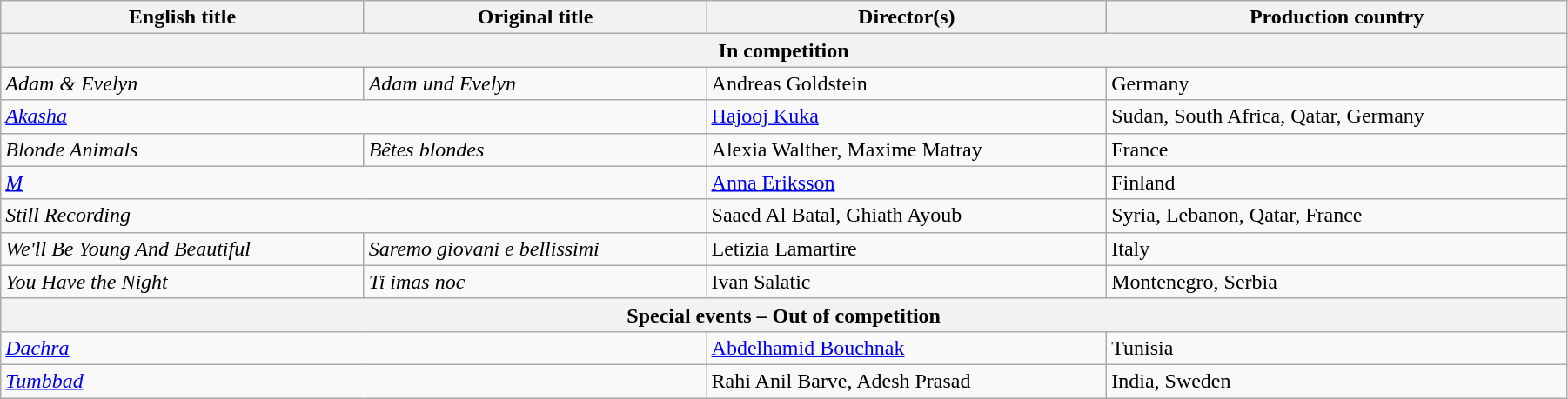<table class="wikitable" style="width:95%; margin-top:2px; margin-bottom:0px">
<tr>
<th>English title</th>
<th>Original title</th>
<th>Director(s)</th>
<th>Production country</th>
</tr>
<tr>
<th colspan=4>In competition</th>
</tr>
<tr>
<td><em>Adam & Evelyn</em></td>
<td><em>Adam und Evelyn</em></td>
<td>Andreas Goldstein</td>
<td>Germany</td>
</tr>
<tr>
<td colspan=2><em><a href='#'>Akasha</a></em></td>
<td><a href='#'>Hajooj Kuka</a></td>
<td>Sudan, South Africa, Qatar, Germany</td>
</tr>
<tr>
<td><em>Blonde Animals</em></td>
<td><em>Bêtes blondes</em></td>
<td>Alexia Walther, Maxime Matray</td>
<td>France</td>
</tr>
<tr>
<td colspan=2><em><a href='#'>M</a> </em></td>
<td><a href='#'>Anna Eriksson</a></td>
<td>Finland</td>
</tr>
<tr>
<td colspan=2><em>Still Recording </em></td>
<td>Saaed Al Batal, Ghiath Ayoub</td>
<td>Syria, Lebanon, Qatar, France</td>
</tr>
<tr>
<td><em>We'll Be Young And Beautiful</em></td>
<td><em>Saremo giovani e bellissimi</em></td>
<td>Letizia Lamartire</td>
<td>Italy</td>
</tr>
<tr>
<td><em>You Have the Night </em></td>
<td><em>Ti imas noc</em></td>
<td>Ivan Salatic</td>
<td>Montenegro, Serbia</td>
</tr>
<tr>
<th colspan="4">Special events – Out of competition</th>
</tr>
<tr>
<td colspan=2><em><a href='#'>Dachra</a> </em></td>
<td><a href='#'>Abdelhamid Bouchnak</a></td>
<td>Tunisia</td>
</tr>
<tr>
<td colspan=2><em><a href='#'>Tumbbad</a> </em></td>
<td>Rahi Anil Barve, Adesh Prasad</td>
<td>India, Sweden</td>
</tr>
</table>
